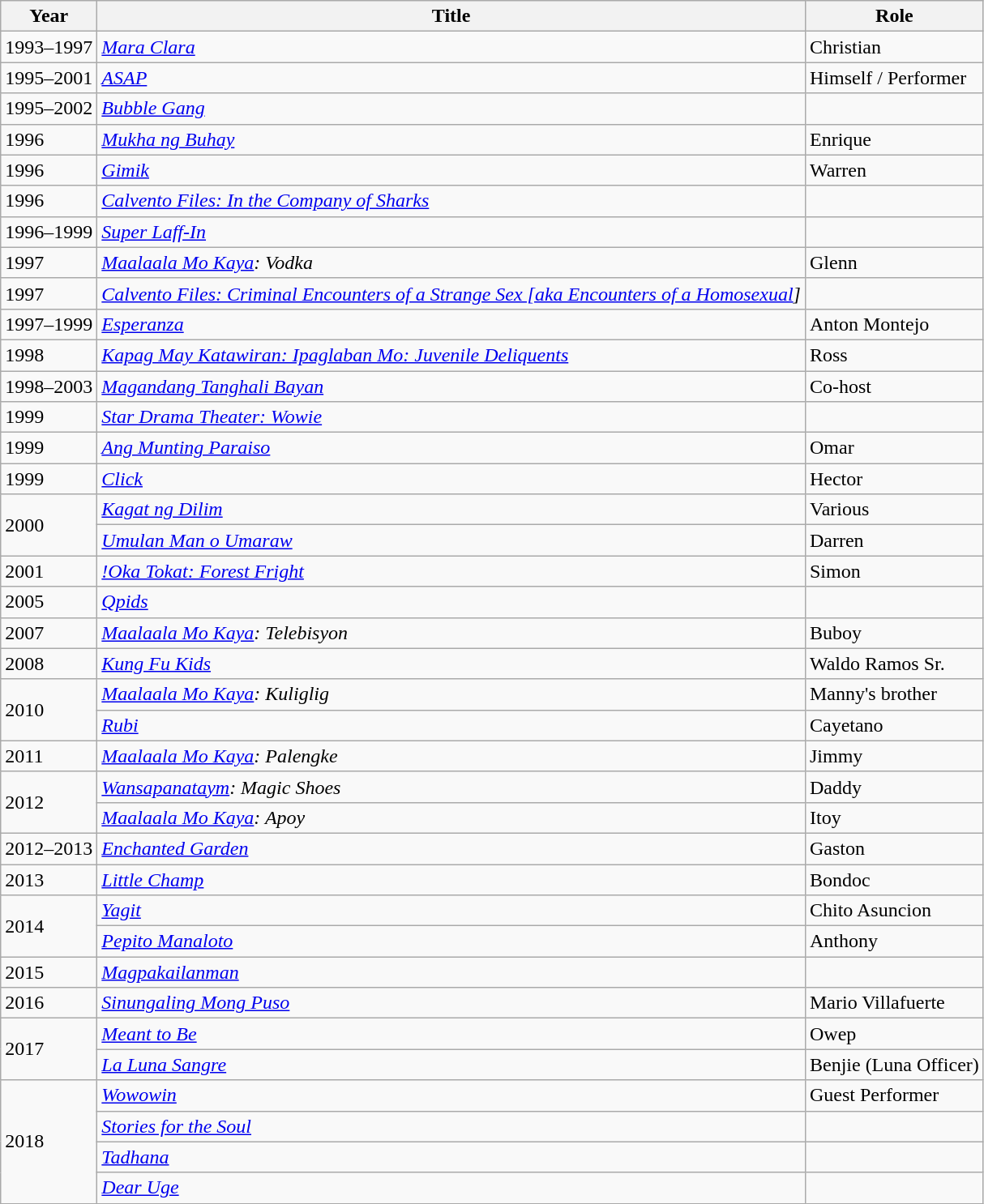<table class="wikitable sortable">
<tr>
<th>Year</th>
<th>Title</th>
<th>Role</th>
</tr>
<tr>
<td>1993–1997</td>
<td><em><a href='#'>Mara Clara</a></em></td>
<td>Christian</td>
</tr>
<tr>
<td>1995–2001</td>
<td><em><a href='#'>ASAP</a></em></td>
<td>Himself / Performer</td>
</tr>
<tr>
<td>1995–2002</td>
<td><em><a href='#'>Bubble Gang</a></em></td>
<td></td>
</tr>
<tr>
<td>1996</td>
<td><em><a href='#'>Mukha  ng Buhay</a></em></td>
<td>Enrique</td>
</tr>
<tr>
<td>1996</td>
<td><em><a href='#'>Gimik</a></em></td>
<td>Warren</td>
</tr>
<tr>
<td>1996</td>
<td><em><a href='#'>Calvento Files: In the Company of Sharks</a></em></td>
<td></td>
</tr>
<tr>
<td>1996–1999</td>
<td><em><a href='#'>Super Laff-In</a></em></td>
<td></td>
</tr>
<tr>
<td>1997</td>
<td><em><a href='#'>Maalaala Mo Kaya</a>: Vodka</em></td>
<td>Glenn</td>
</tr>
<tr>
<td>1997</td>
<td><em><a href='#'>Calvento Files: Criminal Encounters of a Strange Sex [aka Encounters of a Homosexual</a>]</em></td>
<td></td>
</tr>
<tr>
<td>1997–1999</td>
<td><em><a href='#'>Esperanza</a></em></td>
<td>Anton Montejo</td>
</tr>
<tr>
<td>1998</td>
<td><em><a href='#'>Kapag May Katawiran: Ipaglaban Mo: Juvenile Deliquents</a></em></td>
<td>Ross</td>
</tr>
<tr>
<td>1998–2003</td>
<td><em><a href='#'>Magandang Tanghali Bayan</a></em></td>
<td>Co-host</td>
</tr>
<tr>
<td>1999</td>
<td><em><a href='#'>Star Drama Theater: Wowie</a></em></td>
<td></td>
</tr>
<tr>
<td>1999</td>
<td><em><a href='#'>Ang Munting Paraiso</a></em></td>
<td>Omar</td>
</tr>
<tr>
<td>1999</td>
<td><em><a href='#'>Click</a></em></td>
<td>Hector</td>
</tr>
<tr>
<td rowspan="2">2000</td>
<td><em><a href='#'>Kagat ng Dilim</a></em></td>
<td>Various</td>
</tr>
<tr>
<td><em><a href='#'>Umulan Man o Umaraw</a></em></td>
<td>Darren</td>
</tr>
<tr>
<td>2001</td>
<td><em><a href='#'>!Oka Tokat: Forest Fright</a></em></td>
<td>Simon</td>
</tr>
<tr>
<td>2005</td>
<td><em><a href='#'>Qpids</a></em></td>
<td></td>
</tr>
<tr>
<td>2007</td>
<td><em><a href='#'>Maalaala Mo Kaya</a>: Telebisyon</em></td>
<td>Buboy</td>
</tr>
<tr>
<td>2008</td>
<td><em><a href='#'>Kung Fu Kids</a></em></td>
<td>Waldo Ramos Sr.</td>
</tr>
<tr>
<td rowspan="2">2010</td>
<td><em><a href='#'>Maalaala Mo Kaya</a>: Kuliglig</em></td>
<td>Manny's brother</td>
</tr>
<tr>
<td><em><a href='#'>Rubi</a></em></td>
<td>Cayetano</td>
</tr>
<tr>
<td>2011</td>
<td><em><a href='#'>Maalaala Mo Kaya</a>: Palengke</em></td>
<td>Jimmy</td>
</tr>
<tr>
<td rowspan="2">2012</td>
<td><em><a href='#'>Wansapanataym</a>: Magic Shoes</em></td>
<td>Daddy</td>
</tr>
<tr>
<td><em><a href='#'>Maalaala Mo Kaya</a>: Apoy</em></td>
<td>Itoy</td>
</tr>
<tr>
<td>2012–2013</td>
<td><em><a href='#'>Enchanted Garden</a></em></td>
<td>Gaston</td>
</tr>
<tr>
<td>2013</td>
<td><em><a href='#'>Little Champ</a></em></td>
<td>Bondoc</td>
</tr>
<tr>
<td rowspan="2">2014</td>
<td><em><a href='#'>Yagit</a></em></td>
<td>Chito Asuncion</td>
</tr>
<tr>
<td><em><a href='#'>Pepito Manaloto</a></em></td>
<td>Anthony</td>
</tr>
<tr>
<td>2015</td>
<td><em><a href='#'>Magpakailanman</a></em></td>
<td></td>
</tr>
<tr>
<td>2016</td>
<td><em><a href='#'>Sinungaling Mong Puso</a></em></td>
<td>Mario Villafuerte</td>
</tr>
<tr>
<td rowspan="2">2017</td>
<td><em><a href='#'>Meant to Be</a></em></td>
<td>Owep</td>
</tr>
<tr>
<td><em><a href='#'>La Luna Sangre</a></em></td>
<td>Benjie (Luna Officer)</td>
</tr>
<tr>
<td rowspan="4">2018</td>
<td><em><a href='#'>Wowowin</a></em></td>
<td>Guest Performer</td>
</tr>
<tr>
<td><em><a href='#'>Stories for the Soul</a></em></td>
<td></td>
</tr>
<tr>
<td><em><a href='#'>Tadhana</a></em></td>
<td></td>
</tr>
<tr>
<td><em><a href='#'>Dear Uge</a></em></td>
<td></td>
</tr>
</table>
